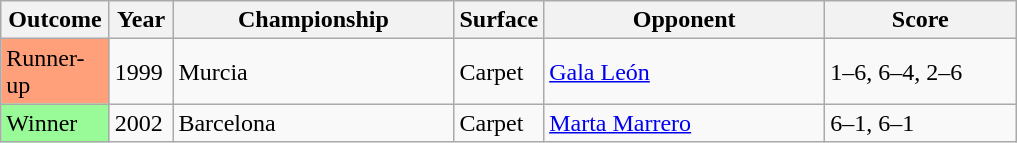<table class='sortable wikitable'>
<tr>
<th style="width:65px">Outcome</th>
<th style="width:35px">Year</th>
<th style="width:180px">Championship</th>
<th style="width:50px">Surface</th>
<th style="width:180px">Opponent</th>
<th style="width:120px" class="unsortable">Score</th>
</tr>
<tr style="background:#white;">
<td style="background:#ffa07a;">Runner-up</td>
<td>1999</td>
<td>Murcia</td>
<td>Carpet</td>
<td> <a href='#'>Gala León</a></td>
<td>1–6, 6–4, 2–6</td>
</tr>
<tr style=":#white;">
<td style="background:#98fb98;">Winner</td>
<td>2002</td>
<td>Barcelona</td>
<td>Carpet</td>
<td> <a href='#'>Marta Marrero</a></td>
<td>6–1, 6–1</td>
</tr>
</table>
